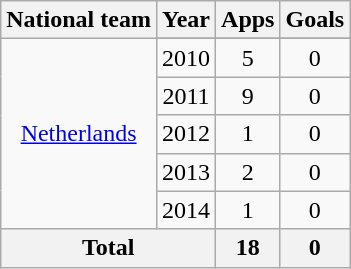<table class="wikitable" style="text-align:center">
<tr>
<th>National team</th>
<th>Year</th>
<th>Apps</th>
<th>Goals</th>
</tr>
<tr>
<td rowspan=6><a href='#'>Netherlands</a></td>
</tr>
<tr>
<td>2010</td>
<td>5</td>
<td>0</td>
</tr>
<tr>
<td>2011</td>
<td>9</td>
<td>0</td>
</tr>
<tr>
<td>2012</td>
<td>1</td>
<td>0</td>
</tr>
<tr>
<td>2013</td>
<td>2</td>
<td>0</td>
</tr>
<tr>
<td>2014</td>
<td>1</td>
<td>0</td>
</tr>
<tr>
<th colspan=2>Total</th>
<th>18</th>
<th>0</th>
</tr>
</table>
